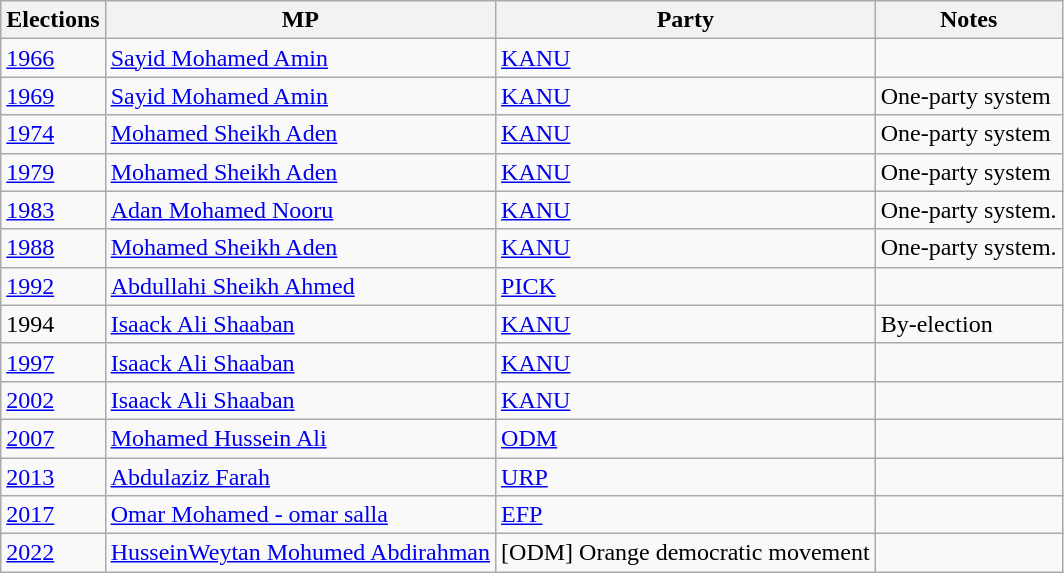<table class="wikitable">
<tr>
<th>Elections</th>
<th>MP</th>
<th>Party</th>
<th>Notes</th>
</tr>
<tr>
<td><a href='#'>1966</a></td>
<td><a href='#'>Sayid Mohamed Amin</a></td>
<td><a href='#'>KANU</a></td>
<td></td>
</tr>
<tr>
<td><a href='#'>1969</a></td>
<td><a href='#'>Sayid Mohamed Amin</a></td>
<td><a href='#'>KANU</a></td>
<td>One-party system</td>
</tr>
<tr>
<td><a href='#'>1974</a></td>
<td><a href='#'>Mohamed Sheikh Aden</a></td>
<td><a href='#'>KANU</a></td>
<td>One-party system</td>
</tr>
<tr Murule>
<td><a href='#'>1979</a></td>
<td><a href='#'>Mohamed Sheikh Aden</a></td>
<td><a href='#'>KANU</a></td>
<td>One-party system</td>
</tr>
<tr>
<td><a href='#'>1983</a></td>
<td><a href='#'>Adan Mohamed Nooru</a></td>
<td><a href='#'>KANU</a></td>
<td>One-party system.</td>
</tr>
<tr>
<td><a href='#'>1988</a></td>
<td><a href='#'>Mohamed Sheikh Aden</a></td>
<td><a href='#'>KANU</a></td>
<td>One-party system.</td>
</tr>
<tr>
<td><a href='#'>1992</a></td>
<td><a href='#'>Abdullahi Sheikh Ahmed</a></td>
<td><a href='#'>PICK</a></td>
<td></td>
</tr>
<tr Murule>
<td>1994</td>
<td><a href='#'>Isaack Ali Shaaban</a></td>
<td><a href='#'>KANU</a></td>
<td>By-election</td>
</tr>
<tr Murule>
<td><a href='#'>1997</a></td>
<td><a href='#'>Isaack Ali Shaaban</a></td>
<td><a href='#'>KANU</a></td>
<td></td>
</tr>
<tr>
<td><a href='#'>2002</a></td>
<td><a href='#'>Isaack Ali Shaaban</a></td>
<td><a href='#'>KANU</a></td>
</tr>
<tr>
<td><a href='#'>2007</a></td>
<td><a href='#'>Mohamed Hussein Ali</a></td>
<td><a href='#'>ODM</a></td>
<td></td>
</tr>
<tr Murule>
<td><a href='#'>2013</a></td>
<td><a href='#'>Abdulaziz Farah</a></td>
<td><a href='#'>URP</a></td>
</tr>
<tr>
<td><a href='#'>2017</a></td>
<td><a href='#'>Omar Mohamed - omar salla</a></td>
<td><a href='#'>EFP</a></td>
<td></td>
</tr>
<tr>
<td><a href='#'>2022</a></td>
<td><a href='#'>HusseinWeytan Mohumed Abdirahman</a></td>
<td>[ODM] Orange democratic movement</td>
</tr>
</table>
